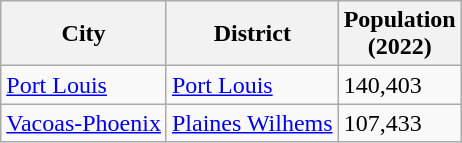<table class="wikitable sortable sticky-header col3right">
<tr>
<th>City</th>
<th>District</th>
<th>Population<br>(2022)</th>
</tr>
<tr>
<td><a href='#'>Port Louis</a></td>
<td><a href='#'>Port Louis</a></td>
<td>140,403</td>
</tr>
<tr>
<td><a href='#'>Vacoas-Phoenix</a></td>
<td><a href='#'>Plaines Wilhems</a></td>
<td>107,433</td>
</tr>
</table>
